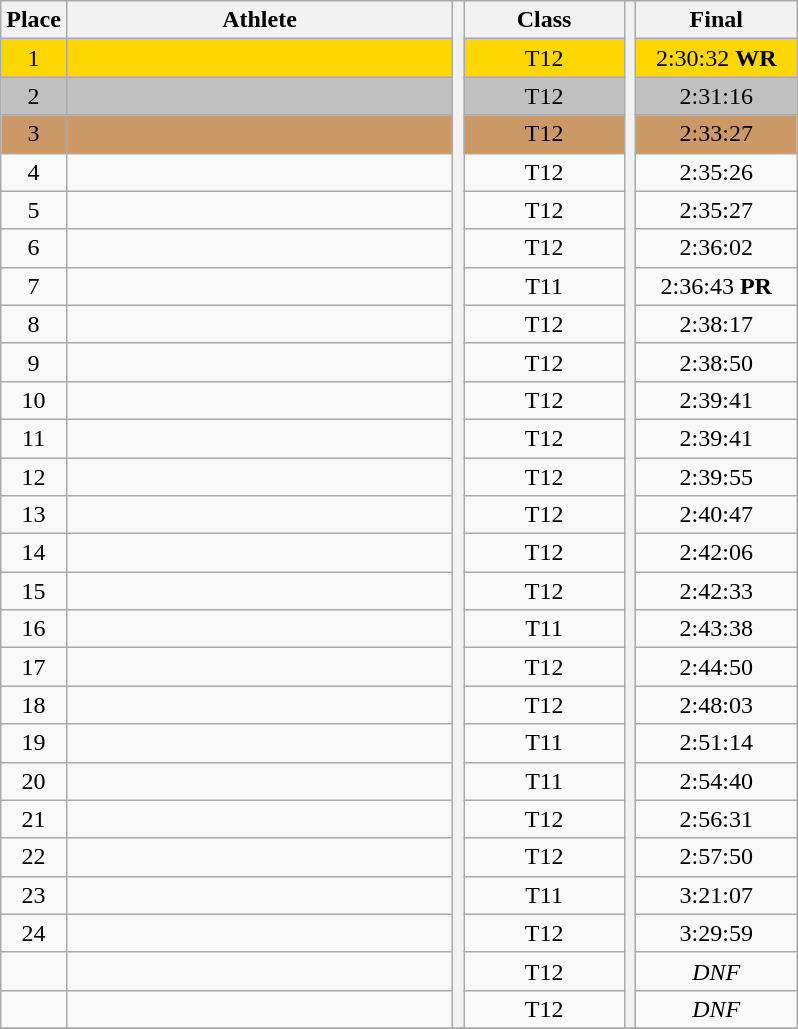<table class="wikitable" style="text-align:center">
<tr>
<th>Place</th>
<th width=250>Athlete</th>
<th rowspan=27></th>
<th width=100>Class</th>
<th rowspan=27></th>
<th width=100>Final</th>
</tr>
<tr bgcolor=gold>
<td>1</td>
<td align=left></td>
<td>T12</td>
<td>2:30:32 <strong>WR</strong></td>
</tr>
<tr bgcolor=silver>
<td>2</td>
<td align=left></td>
<td>T12</td>
<td>2:31:16</td>
</tr>
<tr bgcolor=cc9966>
<td>3</td>
<td align=left></td>
<td>T12</td>
<td>2:33:27</td>
</tr>
<tr>
<td>4</td>
<td align=left></td>
<td>T12</td>
<td>2:35:26</td>
</tr>
<tr>
<td>5</td>
<td align=left></td>
<td>T12</td>
<td>2:35:27</td>
</tr>
<tr>
<td>6</td>
<td align=left></td>
<td>T12</td>
<td>2:36:02</td>
</tr>
<tr>
<td>7</td>
<td align=left></td>
<td>T11</td>
<td>2:36:43 <strong>PR</strong></td>
</tr>
<tr>
<td>8</td>
<td align=left></td>
<td>T12</td>
<td>2:38:17</td>
</tr>
<tr>
<td>9</td>
<td align=left></td>
<td>T12</td>
<td>2:38:50</td>
</tr>
<tr>
<td>10</td>
<td align=left></td>
<td>T12</td>
<td>2:39:41</td>
</tr>
<tr>
<td>11</td>
<td align=left></td>
<td>T12</td>
<td>2:39:41</td>
</tr>
<tr>
<td>12</td>
<td align=left></td>
<td>T12</td>
<td>2:39:55</td>
</tr>
<tr>
<td>13</td>
<td align=left></td>
<td>T12</td>
<td>2:40:47</td>
</tr>
<tr>
<td>14</td>
<td align=left></td>
<td>T12</td>
<td>2:42:06</td>
</tr>
<tr>
<td>15</td>
<td align=left></td>
<td>T12</td>
<td>2:42:33</td>
</tr>
<tr>
<td>16</td>
<td align=left></td>
<td>T11</td>
<td>2:43:38</td>
</tr>
<tr>
<td>17</td>
<td align=left></td>
<td>T12</td>
<td>2:44:50</td>
</tr>
<tr>
<td>18</td>
<td align=left></td>
<td>T12</td>
<td>2:48:03</td>
</tr>
<tr>
<td>19</td>
<td align=left></td>
<td>T11</td>
<td>2:51:14</td>
</tr>
<tr>
<td>20</td>
<td align=left></td>
<td>T11</td>
<td>2:54:40</td>
</tr>
<tr>
<td>21</td>
<td align=left></td>
<td>T12</td>
<td>2:56:31</td>
</tr>
<tr>
<td>22</td>
<td align=left></td>
<td>T12</td>
<td>2:57:50</td>
</tr>
<tr>
<td>23</td>
<td align=left></td>
<td>T11</td>
<td>3:21:07</td>
</tr>
<tr>
<td>24</td>
<td align=left></td>
<td>T12</td>
<td>3:29:59</td>
</tr>
<tr>
<td></td>
<td align=left></td>
<td>T12</td>
<td><em>DNF</em></td>
</tr>
<tr>
<td></td>
<td align=left></td>
<td>T12</td>
<td><em>DNF</em></td>
</tr>
<tr>
</tr>
</table>
